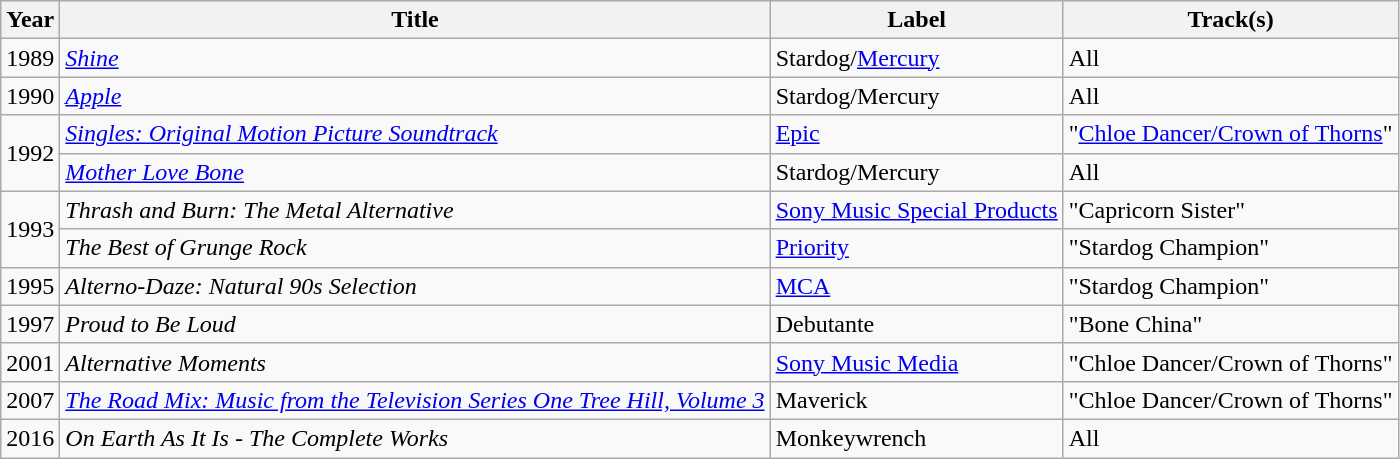<table class="wikitable">
<tr>
<th><strong>Year</strong></th>
<th><strong>Title</strong></th>
<th><strong>Label</strong></th>
<th><strong>Track(s)</strong></th>
</tr>
<tr>
<td>1989</td>
<td><em><a href='#'>Shine</a></em></td>
<td>Stardog/<a href='#'>Mercury</a></td>
<td>All</td>
</tr>
<tr>
<td>1990</td>
<td><em><a href='#'>Apple</a></em></td>
<td>Stardog/Mercury</td>
<td>All</td>
</tr>
<tr>
<td rowspan="2">1992</td>
<td><em><a href='#'>Singles: Original Motion Picture Soundtrack</a></em></td>
<td><a href='#'>Epic</a></td>
<td>"<a href='#'>Chloe Dancer/Crown of Thorns</a>"</td>
</tr>
<tr>
<td><em><a href='#'>Mother Love Bone</a></em></td>
<td>Stardog/Mercury</td>
<td>All</td>
</tr>
<tr>
<td rowspan="2">1993</td>
<td><em>Thrash and Burn: The Metal Alternative</em></td>
<td><a href='#'>Sony Music Special Products</a></td>
<td>"Capricorn Sister"</td>
</tr>
<tr>
<td><em>The Best of Grunge Rock</em></td>
<td><a href='#'>Priority</a></td>
<td>"Stardog Champion"</td>
</tr>
<tr>
<td>1995</td>
<td><em>Alterno-Daze: Natural 90s Selection</em></td>
<td><a href='#'>MCA</a></td>
<td>"Stardog Champion"</td>
</tr>
<tr>
<td>1997</td>
<td><em>Proud to Be Loud</em></td>
<td>Debutante</td>
<td>"Bone China"</td>
</tr>
<tr>
<td>2001</td>
<td><em>Alternative Moments</em></td>
<td><a href='#'>Sony Music Media</a></td>
<td>"Chloe Dancer/Crown of Thorns"</td>
</tr>
<tr>
<td>2007</td>
<td><em><a href='#'>The Road Mix: Music from the Television Series One Tree Hill, Volume 3</a></em></td>
<td>Maverick</td>
<td>"Chloe Dancer/Crown of Thorns"</td>
</tr>
<tr>
<td>2016</td>
<td><em>On Earth As It Is - The Complete Works</em></td>
<td>Monkeywrench</td>
<td>All</td>
</tr>
</table>
